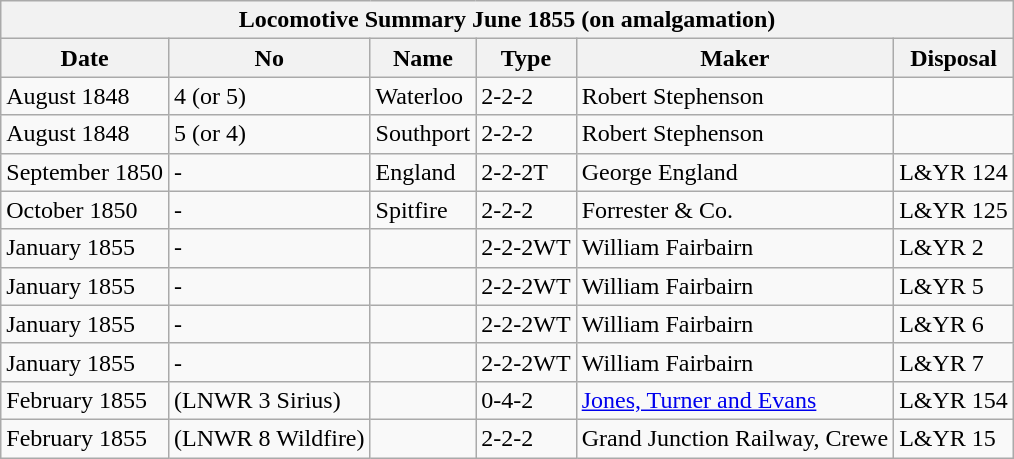<table class="wikitable mw-collapsible mw-collapsed">
<tr>
<th colspan="6" style="text-align: center;">Locomotive Summary June 1855 (on amalgamation)</th>
</tr>
<tr>
<th>Date</th>
<th>No</th>
<th>Name</th>
<th>Type</th>
<th>Maker</th>
<th>Disposal</th>
</tr>
<tr>
<td>August 1848</td>
<td>4 (or 5)</td>
<td>Waterloo</td>
<td>2-2-2</td>
<td>Robert Stephenson</td>
<td></td>
</tr>
<tr>
<td>August 1848</td>
<td>5 (or 4)</td>
<td>Southport</td>
<td>2-2-2</td>
<td>Robert Stephenson</td>
<td></td>
</tr>
<tr>
<td>September 1850</td>
<td>-</td>
<td>England</td>
<td>2-2-2T</td>
<td>George England</td>
<td>L&YR 124</td>
</tr>
<tr>
<td>October 1850</td>
<td>-</td>
<td>Spitfire</td>
<td>2-2-2</td>
<td>Forrester & Co.</td>
<td>L&YR 125</td>
</tr>
<tr>
<td>January 1855</td>
<td>-</td>
<td></td>
<td>2-2-2WT</td>
<td>William Fairbairn</td>
<td>L&YR 2</td>
</tr>
<tr>
<td>January 1855</td>
<td>-</td>
<td></td>
<td>2-2-2WT</td>
<td>William Fairbairn</td>
<td>L&YR 5</td>
</tr>
<tr>
<td>January 1855</td>
<td>-</td>
<td></td>
<td>2-2-2WT</td>
<td>William Fairbairn</td>
<td>L&YR 6</td>
</tr>
<tr>
<td>January 1855</td>
<td>-</td>
<td></td>
<td>2-2-2WT</td>
<td>William Fairbairn</td>
<td>L&YR 7</td>
</tr>
<tr>
<td>February 1855</td>
<td>(LNWR 3 Sirius)</td>
<td></td>
<td>0-4-2</td>
<td><a href='#'>Jones, Turner and Evans</a></td>
<td>L&YR 154</td>
</tr>
<tr>
<td>February 1855</td>
<td>(LNWR 8 Wildfire)</td>
<td></td>
<td>2-2-2</td>
<td>Grand Junction Railway, Crewe</td>
<td>L&YR 15</td>
</tr>
</table>
